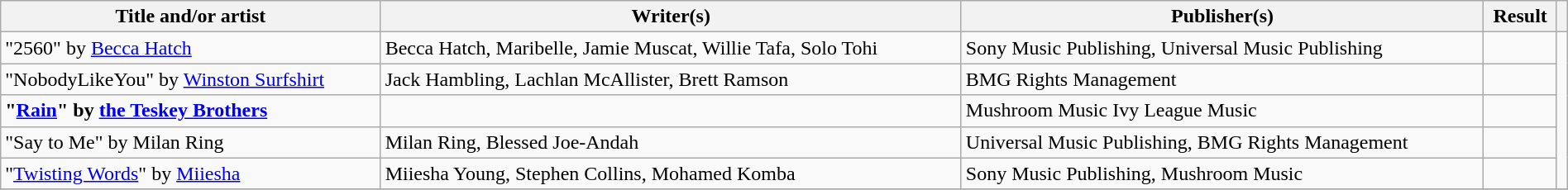<table class="wikitable" width=100%>
<tr>
<th scope="col">Title and/or artist</th>
<th scope="col">Writer(s)</th>
<th scope="col">Publisher(s)</th>
<th scope="col">Result</th>
<th scope="col"></th>
</tr>
<tr>
<td>"2560" by <a href='#'>Becca Hatch</a></td>
<td>Becca Hatch, Maribelle, Jamie Muscat, Willie Tafa, Solo Tohi</td>
<td>Sony Music Publishing, Universal Music Publishing</td>
<td></td>
<td rowspan="5"><br></td>
</tr>
<tr>
<td>"NobodyLikeYou" by <a href='#'>Winston Surfshirt</a></td>
<td>Jack Hambling, Lachlan McAllister, Brett Ramson</td>
<td>BMG Rights Management</td>
<td></td>
</tr>
<tr>
<td><strong>"<a href='#'>Rain</a>" by <a href='#'>the Teskey Brothers</a></strong></td>
<td></td>
<td>Mushroom Music  Ivy League Music</td>
<td></td>
</tr>
<tr>
<td>"Say to Me" by Milan Ring</td>
<td>Milan Ring, Blessed Joe-Andah</td>
<td>Universal Music Publishing, BMG Rights Management</td>
<td></td>
</tr>
<tr>
<td>"<a href='#'>Twisting Words</a>" by <a href='#'>Miiesha</a></td>
<td>Miiesha Young, Stephen Collins, Mohamed Komba</td>
<td>Sony Music Publishing, Mushroom Music</td>
<td></td>
</tr>
<tr>
</tr>
</table>
